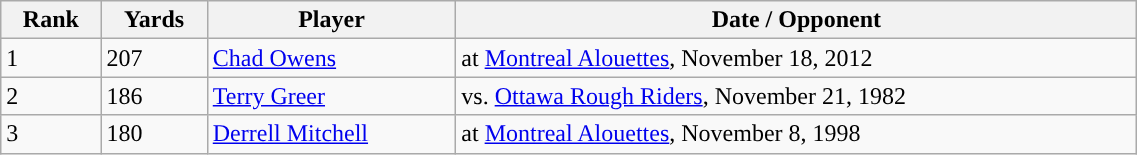<table class="wikitable" style="width:60%;">
<tr>
<th>Rank</th>
<th>Yards</th>
<th>Player</th>
<th>Date / Opponent</th>
</tr>
<tr>
<td>1</td>
<td>207</td>
<td><a href='#'>Chad Owens</a></td>
<td>at <a href='#'>Montreal Alouettes</a>, November 18, 2012</td>
</tr>
<tr>
<td>2</td>
<td>186</td>
<td><a href='#'>Terry Greer</a></td>
<td>vs. <a href='#'>Ottawa Rough Riders</a>, November 21, 1982</td>
</tr>
<tr>
<td>3</td>
<td>180</td>
<td><a href='#'>Derrell Mitchell</a></td>
<td>at <a href='#'>Montreal Alouettes</a>, November 8, 1998</td>
</tr>
</table>
